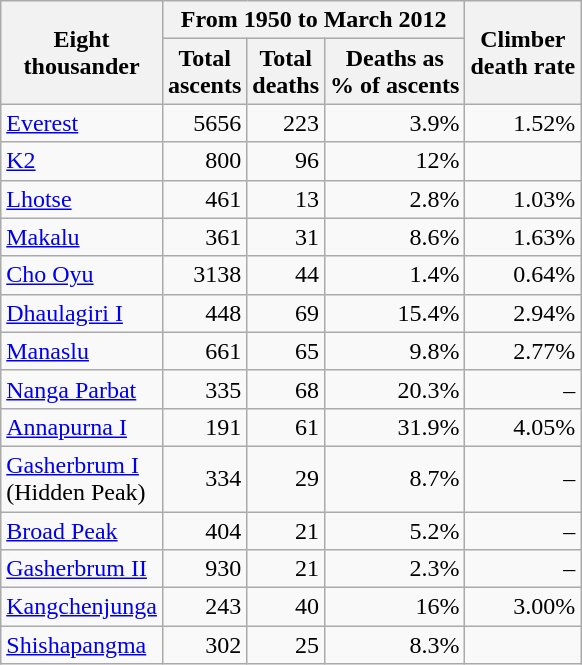<table class="wikitable sortable">
<tr>
<th rowspan="2">Eight<br>thousander</th>
<th colspan="3">From 1950 to March 2012</th>
<th rowspan="2">Climber<br>death rate<br></th>
</tr>
<tr>
<th>Total<br>ascents</th>
<th>Total<br>deaths</th>
<th>Deaths as<br>% of ascents</th>
</tr>
<tr>
<td><a href='#'>Everest</a></td>
<td style="text-align: right;">5656</td>
<td style="text-align: right;">223</td>
<td style="text-align: right;">3.9%</td>
<td style="text-align: right;">1.52%</td>
</tr>
<tr>
<td><a href='#'>K2</a></td>
<td style="text-align: right;">800</td>
<td style="text-align: right;">96</td>
<td style="text-align: right;">12%</td>
<td style="text-align: right;"></td>
</tr>
<tr>
<td><a href='#'>Lhotse</a></td>
<td style="text-align: right;">461</td>
<td style="text-align: right;">13</td>
<td style="text-align: right;">2.8%</td>
<td style="text-align: right;">1.03%</td>
</tr>
<tr>
<td><a href='#'>Makalu</a></td>
<td style="text-align: right;">361</td>
<td style="text-align: right;">31</td>
<td style="text-align: right;">8.6%</td>
<td style="text-align: right;">1.63%</td>
</tr>
<tr>
<td><a href='#'>Cho Oyu</a></td>
<td style="text-align: right;">3138</td>
<td style="text-align: right;">44</td>
<td style="text-align: right;">1.4%</td>
<td style="text-align: right;">0.64%</td>
</tr>
<tr>
<td><a href='#'>Dhaulagiri I</a></td>
<td style="text-align: right;">448</td>
<td style="text-align: right;">69</td>
<td style="text-align: right;">15.4%</td>
<td style="text-align: right;">2.94%</td>
</tr>
<tr>
<td><a href='#'>Manaslu</a></td>
<td style="text-align: right;">661</td>
<td style="text-align: right;">65</td>
<td style="text-align: right;">9.8%</td>
<td style="text-align: right;">2.77%</td>
</tr>
<tr>
<td><a href='#'>Nanga Parbat</a></td>
<td style="text-align: right;">335</td>
<td style="text-align: right;">68</td>
<td style="text-align: right;">20.3%</td>
<td style="text-align: right;">–</td>
</tr>
<tr>
<td><a href='#'>Annapurna I</a></td>
<td style="text-align: right;">191</td>
<td style="text-align: right;">61</td>
<td style="text-align: right;">31.9%</td>
<td style="text-align: right;">4.05%</td>
</tr>
<tr>
<td><a href='#'>Gasherbrum I</a><br>(Hidden Peak)</td>
<td style="text-align: right;">334</td>
<td style="text-align: right;">29</td>
<td style="text-align: right;">8.7%</td>
<td style="text-align: right;">–</td>
</tr>
<tr>
<td><a href='#'>Broad Peak</a></td>
<td style="text-align: right;">404</td>
<td style="text-align: right;">21</td>
<td style="text-align: right;">5.2%</td>
<td style="text-align: right;">–</td>
</tr>
<tr>
<td><a href='#'>Gasherbrum II</a></td>
<td style="text-align: right;">930</td>
<td style="text-align: right;">21</td>
<td style="text-align: right;">2.3%</td>
<td style="text-align: right;">–</td>
</tr>
<tr>
<td><a href='#'>Kangchenjunga</a></td>
<td style="text-align: right;">243</td>
<td style="text-align: right;">40</td>
<td style="text-align: right;">16%</td>
<td style="text-align: right;">3.00%</td>
</tr>
<tr>
<td><a href='#'>Shishapangma</a></td>
<td style="text-align: right;">302</td>
<td style="text-align: right;">25</td>
<td style="text-align: right;">8.3%</td>
<td style="text-align: right;"></td>
</tr>
</table>
